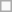<table class=wikitable>
<tr>
<td> </td>
</tr>
</table>
